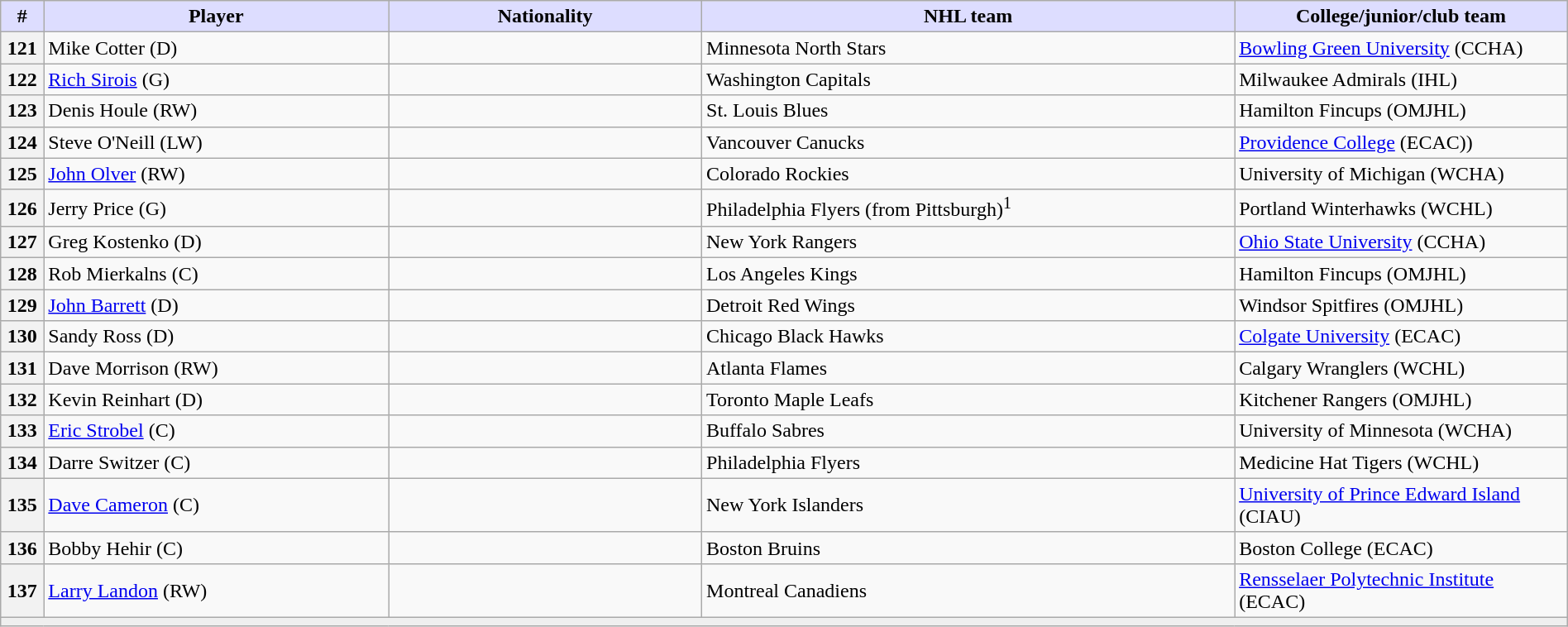<table class="wikitable" style="width: 100%">
<tr>
<th style="background:#ddf; width:2.75%;">#</th>
<th style="background:#ddf; width:22.0%;">Player</th>
<th style="background:#ddf; width:20.0%;">Nationality</th>
<th style="background:#ddf; width:34.0%;">NHL team</th>
<th style="background:#ddf; width:100.0%;">College/junior/club team</th>
</tr>
<tr>
<th>121</th>
<td>Mike Cotter (D)</td>
<td></td>
<td>Minnesota North Stars</td>
<td><a href='#'>Bowling Green University</a> (CCHA)</td>
</tr>
<tr>
<th>122</th>
<td><a href='#'>Rich Sirois</a> (G)</td>
<td></td>
<td>Washington Capitals</td>
<td>Milwaukee Admirals (IHL)</td>
</tr>
<tr>
<th>123</th>
<td>Denis Houle (RW)</td>
<td></td>
<td>St. Louis Blues</td>
<td>Hamilton Fincups (OMJHL)</td>
</tr>
<tr>
<th>124</th>
<td>Steve O'Neill (LW)</td>
<td></td>
<td>Vancouver Canucks</td>
<td><a href='#'>Providence College</a> (ECAC))</td>
</tr>
<tr>
<th>125</th>
<td><a href='#'>John Olver</a> (RW)</td>
<td></td>
<td>Colorado Rockies</td>
<td>University of Michigan (WCHA)</td>
</tr>
<tr>
<th>126</th>
<td>Jerry Price (G)</td>
<td></td>
<td>Philadelphia Flyers (from Pittsburgh)<sup>1</sup></td>
<td>Portland Winterhawks (WCHL)</td>
</tr>
<tr>
<th>127</th>
<td>Greg Kostenko (D)</td>
<td></td>
<td>New York Rangers</td>
<td><a href='#'>Ohio State University</a> (CCHA)</td>
</tr>
<tr>
<th>128</th>
<td>Rob Mierkalns (C)</td>
<td></td>
<td>Los Angeles Kings</td>
<td>Hamilton Fincups (OMJHL)</td>
</tr>
<tr>
<th>129</th>
<td><a href='#'>John Barrett</a> (D)</td>
<td></td>
<td>Detroit Red Wings</td>
<td>Windsor Spitfires (OMJHL)</td>
</tr>
<tr>
<th>130</th>
<td>Sandy Ross (D)</td>
<td></td>
<td>Chicago Black Hawks</td>
<td><a href='#'>Colgate University</a> (ECAC)</td>
</tr>
<tr>
<th>131</th>
<td>Dave Morrison (RW)</td>
<td></td>
<td>Atlanta Flames</td>
<td>Calgary Wranglers (WCHL)</td>
</tr>
<tr>
<th>132</th>
<td>Kevin Reinhart (D)</td>
<td></td>
<td>Toronto Maple Leafs</td>
<td>Kitchener Rangers (OMJHL)</td>
</tr>
<tr>
<th>133</th>
<td><a href='#'>Eric Strobel</a> (C)</td>
<td></td>
<td>Buffalo Sabres</td>
<td>University of Minnesota (WCHA)</td>
</tr>
<tr>
<th>134</th>
<td>Darre Switzer (C)</td>
<td></td>
<td>Philadelphia Flyers</td>
<td>Medicine Hat Tigers (WCHL)</td>
</tr>
<tr>
<th>135</th>
<td><a href='#'>Dave Cameron</a> (C)</td>
<td></td>
<td>New York Islanders</td>
<td><a href='#'>University of Prince Edward Island</a> (CIAU)</td>
</tr>
<tr>
<th>136</th>
<td>Bobby Hehir (C)</td>
<td></td>
<td>Boston Bruins</td>
<td>Boston College (ECAC)</td>
</tr>
<tr>
<th>137</th>
<td><a href='#'>Larry Landon</a> (RW)</td>
<td></td>
<td>Montreal Canadiens</td>
<td><a href='#'>Rensselaer Polytechnic Institute</a> (ECAC)</td>
</tr>
<tr>
<td align=center colspan="6" bgcolor="#efefef"></td>
</tr>
</table>
